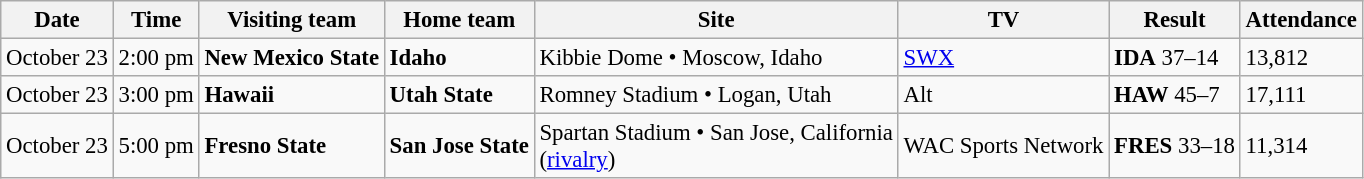<table class="wikitable" style="font-size:95%;">
<tr>
<th>Date</th>
<th>Time</th>
<th>Visiting team</th>
<th>Home team</th>
<th>Site</th>
<th>TV</th>
<th>Result</th>
<th>Attendance</th>
</tr>
<tr bgcolor=>
<td>October 23</td>
<td>2:00 pm</td>
<td><strong>New Mexico State</strong></td>
<td><strong>Idaho</strong></td>
<td>Kibbie Dome • Moscow, Idaho</td>
<td><a href='#'>SWX</a></td>
<td><strong>IDA</strong> 37–14</td>
<td>13,812</td>
</tr>
<tr bgcolor=>
<td>October 23</td>
<td>3:00 pm</td>
<td><strong>Hawaii</strong></td>
<td><strong>Utah State</strong></td>
<td>Romney Stadium • Logan, Utah</td>
<td>Alt</td>
<td><strong>HAW</strong> 45–7</td>
<td>17,111</td>
</tr>
<tr bgcolor=>
<td>October 23</td>
<td>5:00 pm</td>
<td><strong>Fresno State</strong></td>
<td><strong>San Jose State</strong></td>
<td>Spartan Stadium • San Jose, California<br>(<a href='#'>rivalry</a>)</td>
<td>WAC Sports Network</td>
<td><strong>FRES</strong> 33–18</td>
<td>11,314</td>
</tr>
</table>
